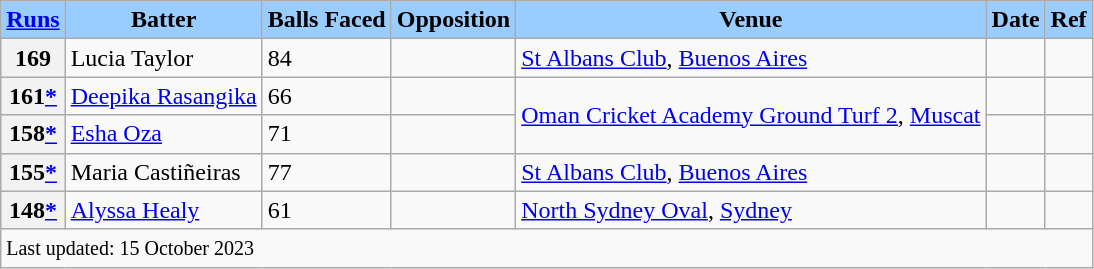<table class="wikitable" border="0" cellpadding="2" cellspacing="2">
<tr>
<th style="background-color:#99ccff;"><a href='#'>Runs</a></th>
<th style="background-color:#99ccff;">Batter</th>
<th style="background-color:#99ccff;">Balls Faced</th>
<th style="background-color:#99ccff;">Opposition</th>
<th style="background-color:#99ccff;">Venue</th>
<th style="background-color:#99ccff;">Date</th>
<th style="background-color:#99ccff;">Ref</th>
</tr>
<tr>
<th scope="row">169</th>
<td> Lucia Taylor</td>
<td>84</td>
<td></td>
<td><a href='#'>St Albans Club</a>, <a href='#'>Buenos Aires</a></td>
<td></td>
<td></td>
</tr>
<tr>
<th scope="row">161<a href='#'>*</a></th>
<td> <a href='#'>Deepika Rasangika</a></td>
<td>66</td>
<td></td>
<td rowspan=2><a href='#'>Oman Cricket Academy Ground Turf 2</a>, <a href='#'>Muscat</a></td>
<td></td>
<td></td>
</tr>
<tr>
<th scope="row">158<a href='#'>*</a></th>
<td> <a href='#'>Esha Oza</a></td>
<td>71</td>
<td></td>
<td></td>
<td></td>
</tr>
<tr>
<th scope="row">155<a href='#'>*</a></th>
<td> Maria Castiñeiras</td>
<td>77</td>
<td></td>
<td><a href='#'>St Albans Club</a>, <a href='#'>Buenos Aires</a></td>
<td></td>
<td></td>
</tr>
<tr>
<th scope="row">148<a href='#'>*</a></th>
<td> <a href='#'>Alyssa Healy</a></td>
<td>61</td>
<td></td>
<td><a href='#'>North Sydney Oval</a>, <a href='#'>Sydney</a></td>
<td></td>
<td></td>
</tr>
<tr>
<td scope="row" colspan=7><small>Last updated: 15 October 2023</small></td>
</tr>
</table>
